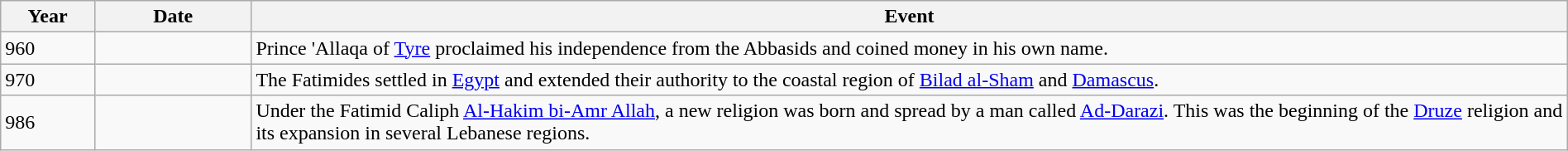<table class="wikitable" width="100%">
<tr>
<th style="width:6%">Year</th>
<th style="width:10%">Date</th>
<th>Event</th>
</tr>
<tr>
<td>960</td>
<td></td>
<td>Prince 'Allaqa of <a href='#'>Tyre</a> proclaimed his independence from the Abbasids and coined money in his own name.</td>
</tr>
<tr>
<td>970</td>
<td></td>
<td>The Fatimides settled in <a href='#'>Egypt</a> and extended their authority to the coastal region of <a href='#'>Bilad al-Sham</a> and <a href='#'>Damascus</a>.</td>
</tr>
<tr>
<td>986</td>
<td></td>
<td>Under the Fatimid Caliph <a href='#'>Al-Hakim bi-Amr Allah</a>, a new religion was born and spread by a man called <a href='#'>Ad-Darazi</a>. This was the beginning of the <a href='#'>Druze</a> religion and its expansion in several Lebanese regions.</td>
</tr>
</table>
